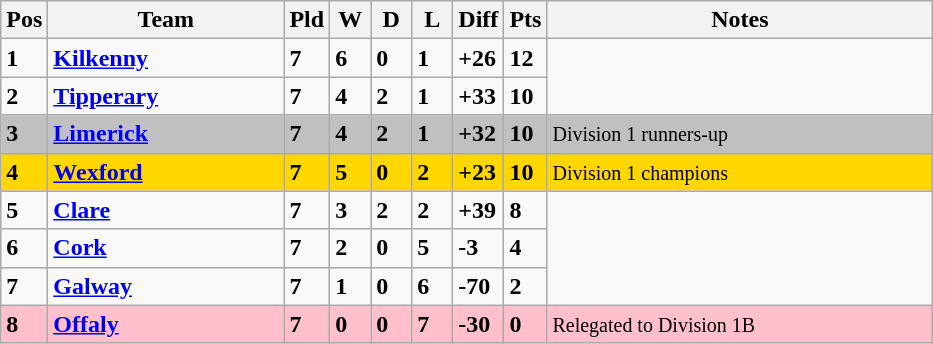<table class="wikitable" style="text-align: centre;">
<tr>
<th width=20>Pos</th>
<th width=150>Team</th>
<th width=20>Pld</th>
<th width=20>W</th>
<th width=20>D</th>
<th width=20>L</th>
<th width=20>Diff</th>
<th width=20>Pts</th>
<th width=250>Notes</th>
</tr>
<tr style>
<td><strong>1</strong></td>
<td align=left><strong> <a href='#'>Kilkenny</a> </strong></td>
<td><strong>7</strong></td>
<td><strong>6</strong></td>
<td><strong>0</strong></td>
<td><strong>1</strong></td>
<td><strong>+26</strong></td>
<td><strong>12</strong></td>
</tr>
<tr style>
<td><strong>2</strong></td>
<td align=left><strong> <a href='#'>Tipperary</a> </strong></td>
<td><strong>7</strong></td>
<td><strong>4</strong></td>
<td><strong>2</strong></td>
<td><strong>1</strong></td>
<td><strong>+33</strong></td>
<td><strong>10</strong></td>
</tr>
<tr style="background:silver;">
<td><strong>3</strong></td>
<td align=left><strong> <a href='#'>Limerick</a> </strong></td>
<td><strong>7</strong></td>
<td><strong>4</strong></td>
<td><strong>2</strong></td>
<td><strong>1</strong></td>
<td><strong>+32</strong></td>
<td><strong>10</strong></td>
<td><small> Division 1 runners-up</small></td>
</tr>
<tr style="background:gold;">
<td><strong>4</strong></td>
<td align=left><strong> <a href='#'>Wexford</a> </strong></td>
<td><strong>7</strong></td>
<td><strong>5</strong></td>
<td><strong>0</strong></td>
<td><strong>2</strong></td>
<td><strong>+23</strong></td>
<td><strong>10</strong></td>
<td><small> Division 1 champions</small></td>
</tr>
<tr style>
<td><strong>5</strong></td>
<td align=left><strong> <a href='#'>Clare</a> </strong></td>
<td><strong>7</strong></td>
<td><strong>3</strong></td>
<td><strong>2</strong></td>
<td><strong>2</strong></td>
<td><strong>+39</strong></td>
<td><strong>8</strong></td>
</tr>
<tr style>
<td><strong>6</strong></td>
<td align=left><strong> <a href='#'>Cork</a> </strong></td>
<td><strong>7</strong></td>
<td><strong>2</strong></td>
<td><strong>0</strong></td>
<td><strong>5</strong></td>
<td><strong>-3</strong></td>
<td><strong>4</strong></td>
</tr>
<tr style>
<td><strong>7</strong></td>
<td align=left><strong> <a href='#'>Galway</a> </strong></td>
<td><strong>7</strong></td>
<td><strong>1</strong></td>
<td><strong>0</strong></td>
<td><strong>6</strong></td>
<td><strong>-70</strong></td>
<td><strong>2</strong></td>
</tr>
<tr style="background:#FFC0CB;">
<td><strong>8</strong></td>
<td align=left><strong> <a href='#'>Offaly</a> </strong></td>
<td><strong>7</strong></td>
<td><strong>0</strong></td>
<td><strong>0</strong></td>
<td><strong>7</strong></td>
<td><strong>-30</strong></td>
<td><strong>0</strong></td>
<td><small> Relegated to Division 1B</small></td>
</tr>
</table>
